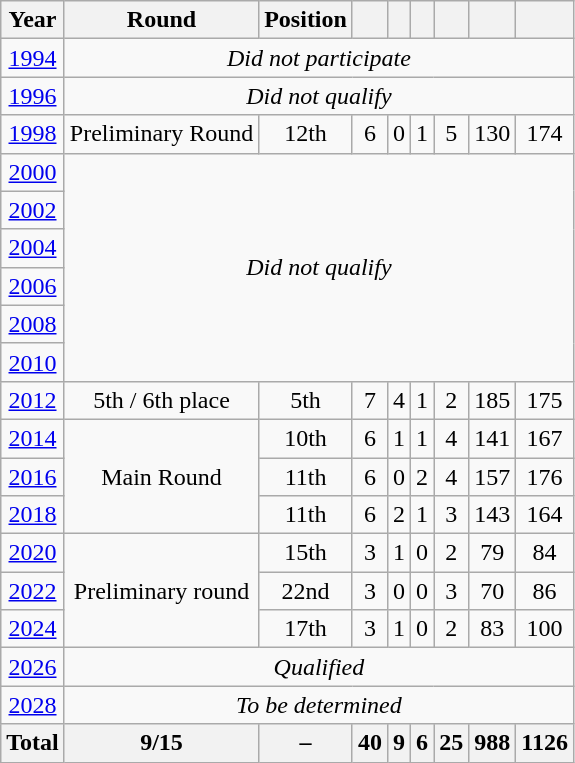<table class="wikitable" style="text-align: center;">
<tr>
<th>Year</th>
<th>Round</th>
<th>Position</th>
<th></th>
<th></th>
<th></th>
<th></th>
<th></th>
<th></th>
</tr>
<tr>
<td> <a href='#'>1994</a></td>
<td colspan="8"><em>Did not participate</em></td>
</tr>
<tr>
<td> <a href='#'>1996</a></td>
<td colspan="8"><em>Did not qualify</em></td>
</tr>
<tr>
<td> <a href='#'>1998</a></td>
<td>Preliminary Round</td>
<td>12th</td>
<td>6</td>
<td>0</td>
<td>1</td>
<td>5</td>
<td>130</td>
<td>174</td>
</tr>
<tr>
<td> <a href='#'>2000</a></td>
<td colspan="8" rowspan="6"><em>Did not qualify</em></td>
</tr>
<tr>
<td> <a href='#'>2002</a></td>
</tr>
<tr>
<td> <a href='#'>2004</a></td>
</tr>
<tr>
<td> <a href='#'>2006</a></td>
</tr>
<tr>
<td> <a href='#'>2008</a></td>
</tr>
<tr>
<td> <a href='#'>2010</a></td>
</tr>
<tr>
<td> <a href='#'>2012</a></td>
<td>5th / 6th place</td>
<td>5th</td>
<td>7</td>
<td>4</td>
<td>1</td>
<td>2</td>
<td>185</td>
<td>175</td>
</tr>
<tr>
<td> <a href='#'>2014</a></td>
<td rowspan=3>Main Round</td>
<td>10th</td>
<td>6</td>
<td>1</td>
<td>1</td>
<td>4</td>
<td>141</td>
<td>167</td>
</tr>
<tr>
<td> <a href='#'>2016</a></td>
<td>11th</td>
<td>6</td>
<td>0</td>
<td>2</td>
<td>4</td>
<td>157</td>
<td>176</td>
</tr>
<tr>
<td> <a href='#'>2018</a></td>
<td>11th</td>
<td>6</td>
<td>2</td>
<td>1</td>
<td>3</td>
<td>143</td>
<td>164</td>
</tr>
<tr>
<td> <a href='#'>2020</a></td>
<td rowspan=3>Preliminary round</td>
<td>15th</td>
<td>3</td>
<td>1</td>
<td>0</td>
<td>2</td>
<td>79</td>
<td>84</td>
</tr>
<tr>
<td> <a href='#'>2022</a></td>
<td>22nd</td>
<td>3</td>
<td>0</td>
<td>0</td>
<td>3</td>
<td>70</td>
<td>86</td>
</tr>
<tr>
<td> <a href='#'>2024</a></td>
<td>17th</td>
<td>3</td>
<td>1</td>
<td>0</td>
<td>2</td>
<td>83</td>
<td>100</td>
</tr>
<tr>
<td> <a href='#'>2026</a></td>
<td colspan="8"><em>Qualified</em></td>
</tr>
<tr>
<td> <a href='#'>2028</a></td>
<td colspan="8"><em>To be determined</em></td>
</tr>
<tr>
<th>Total</th>
<th>9/15</th>
<th>–</th>
<th>40</th>
<th>9</th>
<th>6</th>
<th>25</th>
<th>988</th>
<th>1126</th>
</tr>
</table>
